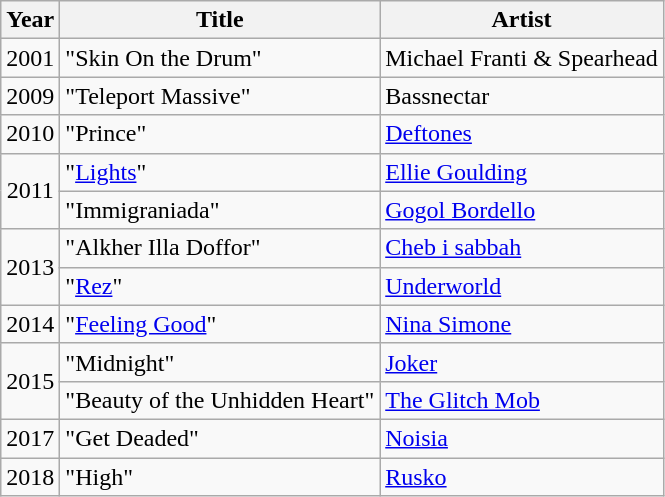<table class="wikitable plainrowheaders">
<tr>
<th>Year</th>
<th>Title</th>
<th>Artist</th>
</tr>
<tr>
<td>2001</td>
<td>"Skin On the Drum"</td>
<td>Michael Franti & Spearhead</td>
</tr>
<tr>
<td align="center">2009</td>
<td>"Teleport Massive" <br></td>
<td>Bassnectar</td>
</tr>
<tr>
<td align="center">2010</td>
<td>"Prince"</td>
<td><a href='#'>Deftones</a></td>
</tr>
<tr>
<td rowspan="2" align="center">2011</td>
<td>"<a href='#'>Lights</a>"</td>
<td><a href='#'>Ellie Goulding</a></td>
</tr>
<tr>
<td>"Immigraniada"</td>
<td><a href='#'>Gogol Bordello</a></td>
</tr>
<tr>
<td rowspan="2" align="center">2013</td>
<td>"Alkher Illa Doffor"</td>
<td><a href='#'>Cheb i sabbah</a></td>
</tr>
<tr>
<td>"<a href='#'>Rez</a>"</td>
<td><a href='#'>Underworld</a></td>
</tr>
<tr>
<td align="center">2014</td>
<td>"<a href='#'>Feeling Good</a>"</td>
<td><a href='#'>Nina Simone</a></td>
</tr>
<tr>
<td rowspan="2" align="center">2015</td>
<td>"Midnight"</td>
<td><a href='#'>Joker</a></td>
</tr>
<tr>
<td>"Beauty of the Unhidden Heart"</td>
<td><a href='#'>The Glitch Mob</a></td>
</tr>
<tr>
<td align="center">2017</td>
<td>"Get Deaded"</td>
<td><a href='#'>Noisia</a></td>
</tr>
<tr>
<td align="center">2018</td>
<td>"High"</td>
<td><a href='#'>Rusko</a></td>
</tr>
</table>
